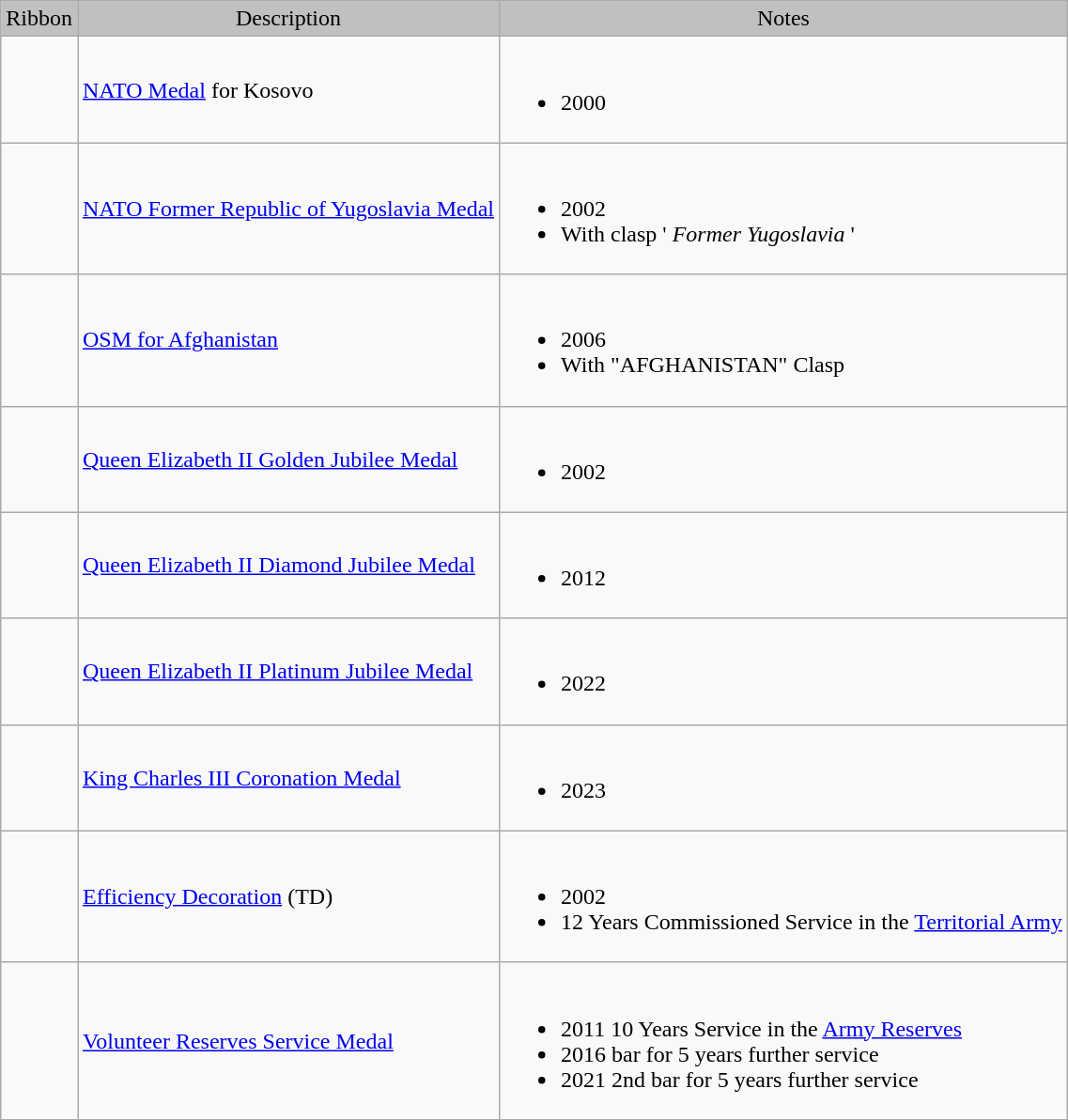<table class="wikitable">
<tr bgcolor="silver" align="center">
<td>Ribbon</td>
<td>Description</td>
<td>Notes</td>
</tr>
<tr>
<td></td>
<td><a href='#'>NATO Medal</a> for Kosovo</td>
<td><br><ul><li>2000</li></ul></td>
</tr>
<tr>
<td></td>
<td><a href='#'>NATO Former Republic of Yugoslavia Medal</a></td>
<td><br><ul><li>2002</li><li>With clasp ' <em>Former Yugoslavia</em> '</li></ul></td>
</tr>
<tr>
<td></td>
<td><a href='#'>OSM for Afghanistan</a></td>
<td><br><ul><li>2006</li><li>With "AFGHANISTAN" Clasp</li></ul></td>
</tr>
<tr>
<td></td>
<td><a href='#'>Queen Elizabeth II Golden Jubilee Medal</a></td>
<td><br><ul><li>2002</li></ul></td>
</tr>
<tr>
<td></td>
<td><a href='#'>Queen Elizabeth II Diamond Jubilee Medal</a></td>
<td><br><ul><li>2012</li></ul></td>
</tr>
<tr>
<td></td>
<td><a href='#'>Queen Elizabeth II Platinum Jubilee Medal</a></td>
<td><br><ul><li>2022</li></ul></td>
</tr>
<tr>
<td></td>
<td><a href='#'>King Charles III Coronation Medal</a></td>
<td><br><ul><li>2023</li></ul></td>
</tr>
<tr>
<td></td>
<td><a href='#'>Efficiency Decoration</a> (TD)</td>
<td><br><ul><li>2002</li><li>12 Years Commissioned Service in the <a href='#'>Territorial Army</a></li></ul></td>
</tr>
<tr>
<td></td>
<td><a href='#'>Volunteer Reserves Service Medal</a></td>
<td><br><ul><li>2011 10 Years Service in the <a href='#'>Army Reserves</a></li><li>2016 bar for 5 years further service</li><li>2021 2nd bar for 5 years further service</li></ul></td>
</tr>
<tr>
</tr>
</table>
